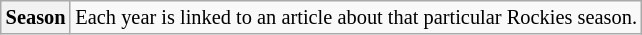<table class="wikitable plainrowheaders" style="font-size:85%">
<tr>
<th scope="row" style="text-align:center"><strong>Season</strong></th>
<td>Each year is linked to an article about that particular Rockies season.<br></td>
</tr>
</table>
